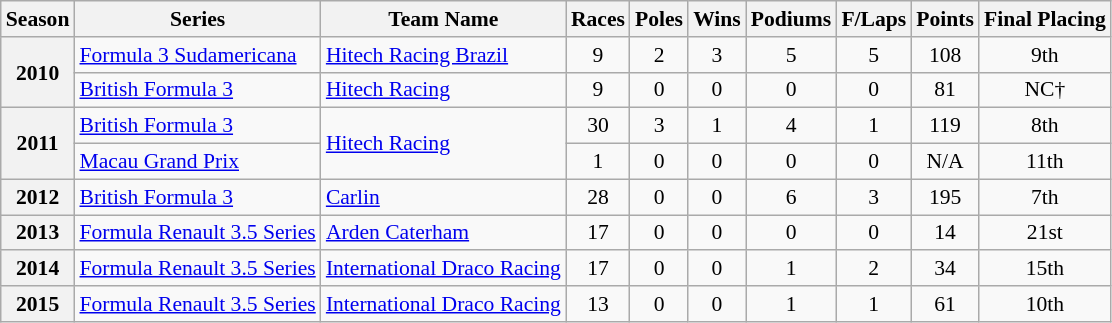<table class="wikitable" style="font-size: 90%; text-align:center">
<tr>
<th>Season</th>
<th>Series</th>
<th>Team Name</th>
<th>Races</th>
<th>Poles</th>
<th>Wins</th>
<th>Podiums</th>
<th>F/Laps</th>
<th>Points</th>
<th>Final Placing</th>
</tr>
<tr>
<th rowspan=2>2010</th>
<td align=left><a href='#'>Formula 3 Sudamericana</a></td>
<td align=left><a href='#'>Hitech Racing Brazil</a></td>
<td>9</td>
<td>2</td>
<td>3</td>
<td>5</td>
<td>5</td>
<td>108</td>
<td>9th</td>
</tr>
<tr>
<td align=left><a href='#'>British Formula 3</a></td>
<td align=left><a href='#'>Hitech Racing</a></td>
<td>9</td>
<td>0</td>
<td>0</td>
<td>0</td>
<td>0</td>
<td>81</td>
<td>NC†</td>
</tr>
<tr>
<th rowspan=2>2011</th>
<td align=left><a href='#'>British Formula 3</a></td>
<td align=left rowspan=2><a href='#'>Hitech Racing</a></td>
<td>30</td>
<td>3</td>
<td>1</td>
<td>4</td>
<td>1</td>
<td>119</td>
<td>8th</td>
</tr>
<tr>
<td align=left><a href='#'>Macau Grand Prix</a></td>
<td>1</td>
<td>0</td>
<td>0</td>
<td>0</td>
<td>0</td>
<td>N/A</td>
<td>11th</td>
</tr>
<tr>
<th>2012</th>
<td align=left><a href='#'>British Formula 3</a></td>
<td align=left><a href='#'>Carlin</a></td>
<td>28</td>
<td>0</td>
<td>0</td>
<td>6</td>
<td>3</td>
<td>195</td>
<td>7th</td>
</tr>
<tr>
<th>2013</th>
<td align=left><a href='#'>Formula Renault 3.5 Series</a></td>
<td align=left><a href='#'>Arden Caterham</a></td>
<td>17</td>
<td>0</td>
<td>0</td>
<td>0</td>
<td>0</td>
<td>14</td>
<td>21st</td>
</tr>
<tr>
<th>2014</th>
<td align=left><a href='#'>Formula Renault 3.5 Series</a></td>
<td align=left><a href='#'>International Draco Racing</a></td>
<td>17</td>
<td>0</td>
<td>0</td>
<td>1</td>
<td>2</td>
<td>34</td>
<td>15th</td>
</tr>
<tr>
<th>2015</th>
<td align=left nowrap><a href='#'>Formula Renault 3.5 Series</a></td>
<td align=left nowrap><a href='#'>International Draco Racing</a></td>
<td>13</td>
<td>0</td>
<td>0</td>
<td>1</td>
<td>1</td>
<td>61</td>
<td>10th</td>
</tr>
</table>
